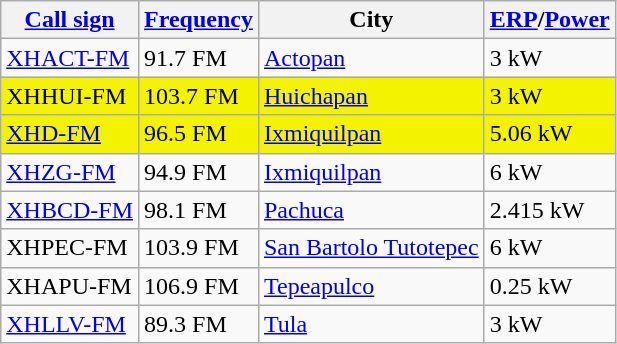<table class="wikitable sortable">
<tr>
<th><a href='#'>Call sign</a></th>
<th data-sort-type="number"><a href='#'>Frequency</a></th>
<th>City</th>
<th><a href='#'>ERP</a>/<a href='#'>Power</a></th>
</tr>
<tr>
<td><a href='#'>XHACT-FM</a></td>
<td>91.7 FM</td>
<td><a href='#'>Actopan</a></td>
<td>3 kW</td>
</tr>
<tr style="background-color:#F3F300;">
<td>XHHUI-FM</td>
<td>103.7 FM</td>
<td><a href='#'>Huichapan</a></td>
<td>3 kW</td>
</tr>
<tr style="background-color:#F3F300;">
<td><a href='#'>XHD-FM</a></td>
<td>96.5 FM</td>
<td><a href='#'>Ixmiquilpan</a></td>
<td>5.06 kW</td>
</tr>
<tr>
<td><a href='#'>XHZG-FM</a></td>
<td>94.9 FM</td>
<td><a href='#'>Ixmiquilpan</a></td>
<td>6 kW</td>
</tr>
<tr>
<td><a href='#'>XHBCD-FM</a></td>
<td>98.1 FM</td>
<td><a href='#'>Pachuca</a></td>
<td>2.415 kW</td>
</tr>
<tr>
<td>XHPEC-FM</td>
<td>103.9 FM</td>
<td><a href='#'>San Bartolo Tutotepec</a></td>
<td>6 kW</td>
</tr>
<tr>
<td>XHAPU-FM</td>
<td>106.9 FM</td>
<td><a href='#'>Tepeapulco</a></td>
<td>0.25 kW</td>
</tr>
<tr>
<td><a href='#'>XHLLV-FM</a></td>
<td>89.3 FM</td>
<td><a href='#'>Tula</a></td>
<td>3 kW</td>
</tr>
</table>
